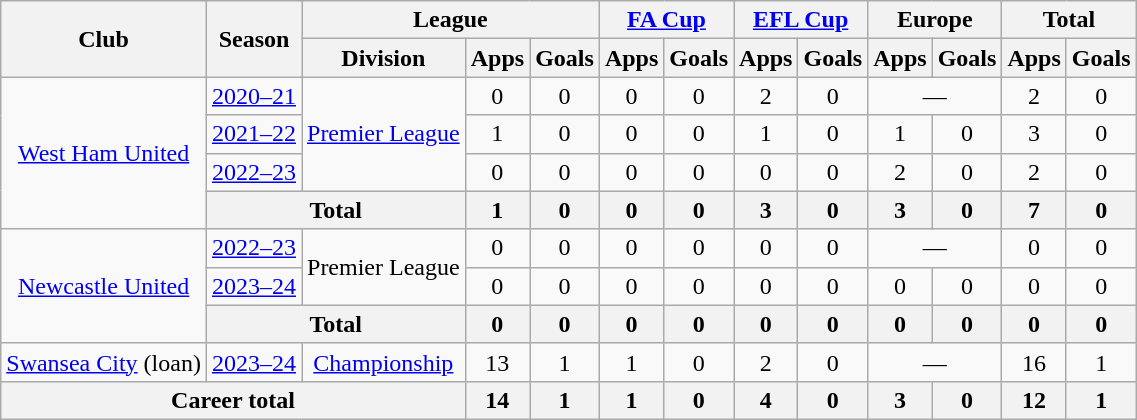<table class=wikitable style=text-align:center>
<tr>
<th rowspan="2">Club</th>
<th rowspan="2">Season</th>
<th colspan="3">League</th>
<th colspan="2"><a href='#'>FA Cup</a></th>
<th colspan="2"><a href='#'>EFL Cup</a></th>
<th colspan="2">Europe</th>
<th colspan="2">Total</th>
</tr>
<tr>
<th>Division</th>
<th>Apps</th>
<th>Goals</th>
<th>Apps</th>
<th>Goals</th>
<th>Apps</th>
<th>Goals</th>
<th>Apps</th>
<th>Goals</th>
<th>Apps</th>
<th>Goals</th>
</tr>
<tr>
<td rowspan="4"><a href='#'>West Ham United</a></td>
<td><a href='#'>2020–21</a></td>
<td rowspan=3><a href='#'>Premier League</a></td>
<td>0</td>
<td>0</td>
<td>0</td>
<td>0</td>
<td>2</td>
<td>0</td>
<td colspan="2">—</td>
<td>2</td>
<td>0</td>
</tr>
<tr>
<td><a href='#'>2021–22</a></td>
<td>1</td>
<td>0</td>
<td>0</td>
<td>0</td>
<td>1</td>
<td>0</td>
<td>1</td>
<td>0</td>
<td>3</td>
<td>0</td>
</tr>
<tr>
<td><a href='#'>2022–23</a></td>
<td>0</td>
<td>0</td>
<td>0</td>
<td>0</td>
<td>0</td>
<td>0</td>
<td>2</td>
<td>0</td>
<td>2</td>
<td>0</td>
</tr>
<tr>
<th colspan="2">Total</th>
<th>1</th>
<th>0</th>
<th>0</th>
<th>0</th>
<th>3</th>
<th>0</th>
<th>3</th>
<th>0</th>
<th>7</th>
<th>0</th>
</tr>
<tr>
<td rowspan="3"><a href='#'>Newcastle United</a></td>
<td><a href='#'>2022–23</a></td>
<td rowspan="2">Premier League</td>
<td>0</td>
<td>0</td>
<td>0</td>
<td>0</td>
<td>0</td>
<td>0</td>
<td colspan="2">—</td>
<td>0</td>
<td>0</td>
</tr>
<tr>
<td><a href='#'>2023–24</a></td>
<td>0</td>
<td>0</td>
<td>0</td>
<td>0</td>
<td>0</td>
<td>0</td>
<td>0</td>
<td>0</td>
<td>0</td>
<td>0</td>
</tr>
<tr>
<th colspan="2">Total</th>
<th>0</th>
<th>0</th>
<th>0</th>
<th>0</th>
<th>0</th>
<th>0</th>
<th>0</th>
<th>0</th>
<th>0</th>
<th>0</th>
</tr>
<tr>
<td><a href='#'>Swansea City</a> (loan)</td>
<td><a href='#'>2023–24</a></td>
<td><a href='#'>Championship</a></td>
<td>13</td>
<td>1</td>
<td>1</td>
<td>0</td>
<td>2</td>
<td>0</td>
<td colspan="2">—</td>
<td>16</td>
<td>1</td>
</tr>
<tr>
<th colspan="3">Career total</th>
<th>14</th>
<th>1</th>
<th>1</th>
<th>0</th>
<th>4</th>
<th>0</th>
<th>3</th>
<th>0</th>
<th>12</th>
<th>1</th>
</tr>
</table>
